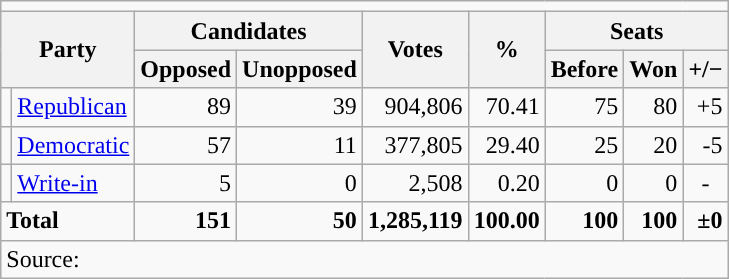<table class="wikitable">
<tr>
<td colspan="9" style="text-align:center;"></td>
</tr>
<tr>
<th colspan="2" rowspan="2">Party</th>
<th colspan="2">Candidates</th>
<th rowspan="2">Votes</th>
<th rowspan="2">%</th>
<th colspan="3">Seats</th>
</tr>
<tr>
<th>Opposed</th>
<th>Unopposed</th>
<th>Before</th>
<th>Won</th>
<th>+/−</th>
</tr>
<tr>
<td style="background-color:"></td>
<td><a href='#'>Republican</a></td>
<td style="text-align:right;">89</td>
<td style="text-align:right;">39</td>
<td style="text-align:right;">904,806</td>
<td style="text-align:right;">70.41</td>
<td style="text-align:right;">75</td>
<td style="text-align:right;">80</td>
<td style="text-align:right;">+5</td>
</tr>
<tr>
<td style="background-color:"></td>
<td><a href='#'>Democratic</a></td>
<td style="text-align:right;">57</td>
<td style="text-align:right;">11</td>
<td style="text-align:right;">377,805</td>
<td style="text-align:right;">29.40</td>
<td style="text-align:right;">25</td>
<td style="text-align:right;">20</td>
<td style="text-align:right;">-5</td>
</tr>
<tr>
<td style="background-color:"></td>
<td><a href='#'>Write-in</a></td>
<td style="text-align:right;">5</td>
<td style="text-align:right;">0</td>
<td style="text-align:right;">2,508</td>
<td style="text-align:right;">0.20</td>
<td style="text-align:right;">0</td>
<td style="text-align:right;">0</td>
<td style="text-align:center;">-</td>
</tr>
<tr>
<td colspan="2"><strong>Total</strong></td>
<td style="text-align:right;"><strong>151</strong></td>
<td style="text-align:right;"><strong>50</strong></td>
<td style="text-align:right;"><strong>1,285,119</strong></td>
<td style="text-align:right;"><strong>100.00</strong></td>
<td style="text-align:right;"><strong>100</strong></td>
<td style="text-align:right;"><strong>100</strong></td>
<td style="text-align:right;"><strong>±0</strong></td>
</tr>
<tr>
<td colspan="9">Source: <em></em></td>
</tr>
</table>
